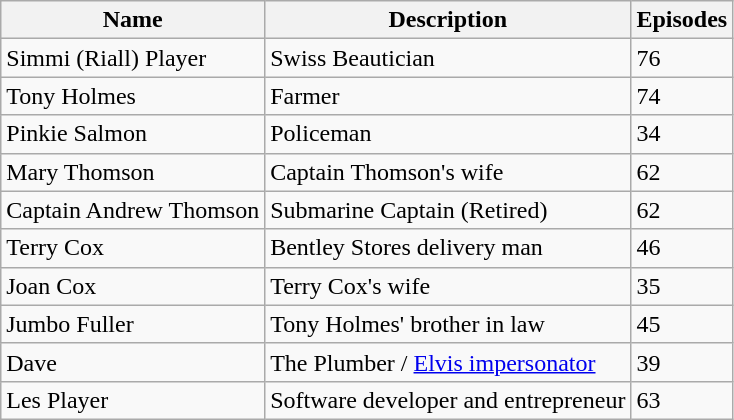<table class="wikitable">
<tr>
<th>Name</th>
<th>Description</th>
<th>Episodes</th>
</tr>
<tr>
<td>Simmi (Riall) Player</td>
<td>Swiss Beautician</td>
<td>76</td>
</tr>
<tr>
<td>Tony Holmes</td>
<td>Farmer</td>
<td>74</td>
</tr>
<tr>
<td>Pinkie Salmon</td>
<td>Policeman</td>
<td>34</td>
</tr>
<tr>
<td>Mary Thomson</td>
<td>Captain Thomson's wife</td>
<td>62</td>
</tr>
<tr>
<td>Captain Andrew Thomson</td>
<td>Submarine Captain (Retired)</td>
<td>62</td>
</tr>
<tr>
<td>Terry Cox</td>
<td>Bentley Stores delivery man</td>
<td>46</td>
</tr>
<tr>
<td>Joan Cox</td>
<td>Terry Cox's wife</td>
<td>35</td>
</tr>
<tr>
<td>Jumbo Fuller</td>
<td>Tony Holmes' brother in law</td>
<td>45</td>
</tr>
<tr>
<td>Dave</td>
<td>The Plumber / <a href='#'>Elvis impersonator</a></td>
<td>39</td>
</tr>
<tr>
<td>Les Player</td>
<td>Software developer and entrepreneur</td>
<td>63</td>
</tr>
</table>
